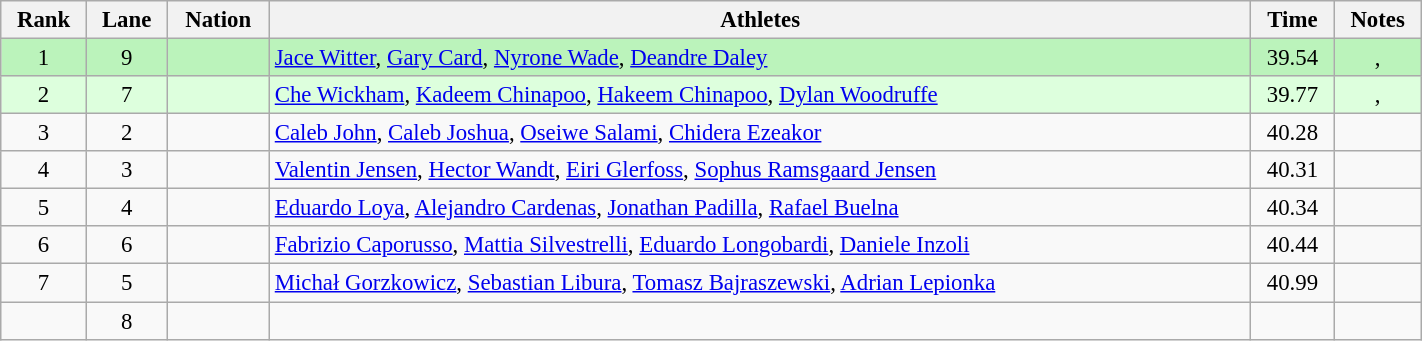<table class="wikitable sortable" style="text-align:center;width: 75%; font-size:95%"">
<tr>
<th scope="col">Rank</th>
<th scope="col">Lane</th>
<th scope="col">Nation</th>
<th scope="col">Athletes</th>
<th scope="col">Time</th>
<th scope="col">Notes</th>
</tr>
<tr bgcolor=bbf3bb>
<td>1</td>
<td>9</td>
<td align=left></td>
<td align=left><a href='#'>Jace Witter</a>, <a href='#'>Gary Card</a>, <a href='#'>Nyrone Wade</a>, <a href='#'>Deandre Daley</a></td>
<td>39.54</td>
<td>, </td>
</tr>
<tr bgcolor=ddffdd>
<td>2</td>
<td>7</td>
<td align=left></td>
<td align=left><a href='#'>Che Wickham</a>, <a href='#'>Kadeem Chinapoo</a>, <a href='#'>Hakeem Chinapoo</a>, <a href='#'>Dylan Woodruffe</a></td>
<td>39.77</td>
<td>, </td>
</tr>
<tr>
<td>3</td>
<td>2</td>
<td align=left></td>
<td align=left><a href='#'>Caleb John</a>, <a href='#'>Caleb Joshua</a>, <a href='#'>Oseiwe Salami</a>, <a href='#'>Chidera Ezeakor</a></td>
<td>40.28</td>
<td></td>
</tr>
<tr>
<td>4</td>
<td>3</td>
<td align=left></td>
<td align=left><a href='#'>Valentin Jensen</a>, <a href='#'>Hector Wandt</a>, <a href='#'>Eiri Glerfoss</a>, <a href='#'>Sophus Ramsgaard Jensen</a></td>
<td>40.31</td>
<td></td>
</tr>
<tr>
<td>5</td>
<td>4</td>
<td align=left></td>
<td align=left><a href='#'>Eduardo Loya</a>, <a href='#'>Alejandro Cardenas</a>, <a href='#'>Jonathan Padilla</a>, <a href='#'>Rafael Buelna</a></td>
<td>40.34</td>
<td></td>
</tr>
<tr>
<td>6</td>
<td>6</td>
<td align=left></td>
<td align=left><a href='#'>Fabrizio Caporusso</a>, <a href='#'>Mattia Silvestrelli</a>, <a href='#'>Eduardo Longobardi</a>, <a href='#'>Daniele Inzoli</a></td>
<td>40.44</td>
<td></td>
</tr>
<tr>
<td>7</td>
<td>5</td>
<td align=left></td>
<td align=left><a href='#'>Michał Gorzkowicz</a>, <a href='#'>Sebastian Libura</a>, <a href='#'>Tomasz Bajraszewski</a>, <a href='#'>Adrian Lepionka</a></td>
<td>40.99</td>
<td></td>
</tr>
<tr>
<td></td>
<td>8</td>
<td align=left></td>
<td align=left></td>
<td></td>
<td></td>
</tr>
</table>
